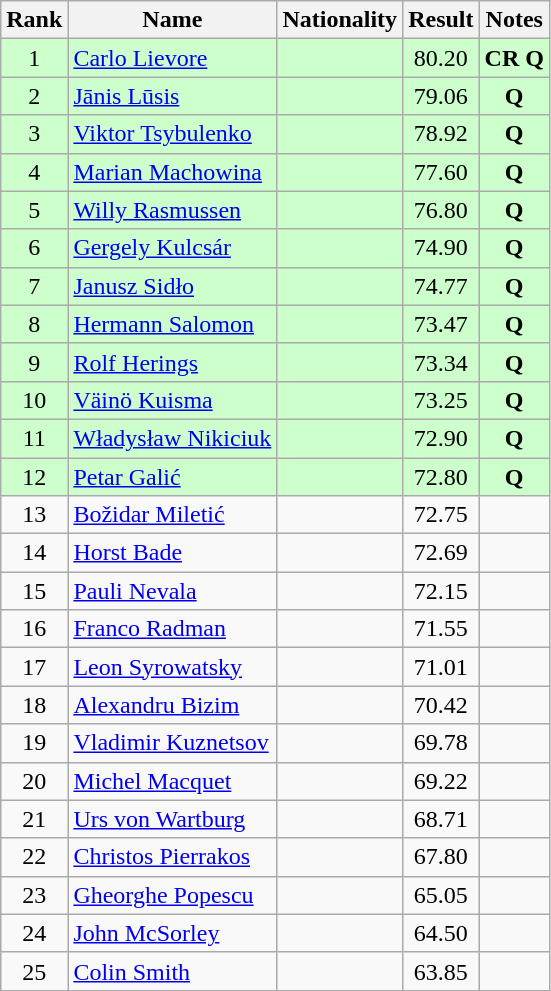<table class="wikitable sortable" style="text-align:center">
<tr>
<th>Rank</th>
<th>Name</th>
<th>Nationality</th>
<th>Result</th>
<th>Notes</th>
</tr>
<tr bgcolor=ccffcc>
<td>1</td>
<td align=left><a href='#'>Carlo Lievore</a></td>
<td align=left></td>
<td>80.20</td>
<td><strong>CR Q</strong></td>
</tr>
<tr bgcolor=ccffcc>
<td>2</td>
<td align=left><a href='#'>Jānis Lūsis</a></td>
<td align=left></td>
<td>79.06</td>
<td><strong>Q</strong></td>
</tr>
<tr bgcolor=ccffcc>
<td>3</td>
<td align=left><a href='#'>Viktor Tsybulenko</a></td>
<td align=left></td>
<td>78.92</td>
<td><strong>Q</strong></td>
</tr>
<tr bgcolor=ccffcc>
<td>4</td>
<td align=left><a href='#'>Marian Machowina</a></td>
<td align=left></td>
<td>77.60</td>
<td><strong>Q</strong></td>
</tr>
<tr bgcolor=ccffcc>
<td>5</td>
<td align=left><a href='#'>Willy Rasmussen</a></td>
<td align=left></td>
<td>76.80</td>
<td><strong>Q</strong></td>
</tr>
<tr bgcolor=ccffcc>
<td>6</td>
<td align=left><a href='#'>Gergely Kulcsár</a></td>
<td align=left></td>
<td>74.90</td>
<td><strong>Q</strong></td>
</tr>
<tr bgcolor=ccffcc>
<td>7</td>
<td align=left><a href='#'>Janusz Sidło</a></td>
<td align=left></td>
<td>74.77</td>
<td><strong>Q</strong></td>
</tr>
<tr bgcolor=ccffcc>
<td>8</td>
<td align=left><a href='#'>Hermann Salomon</a></td>
<td align=left></td>
<td>73.47</td>
<td><strong>Q</strong></td>
</tr>
<tr bgcolor=ccffcc>
<td>9</td>
<td align=left><a href='#'>Rolf Herings</a></td>
<td align=left></td>
<td>73.34</td>
<td><strong>Q</strong></td>
</tr>
<tr bgcolor=ccffcc>
<td>10</td>
<td align=left><a href='#'>Väinö Kuisma</a></td>
<td align=left></td>
<td>73.25</td>
<td><strong>Q</strong></td>
</tr>
<tr bgcolor=ccffcc>
<td>11</td>
<td align=left><a href='#'>Władysław Nikiciuk</a></td>
<td align=left></td>
<td>72.90</td>
<td><strong>Q</strong></td>
</tr>
<tr bgcolor=ccffcc>
<td>12</td>
<td align=left><a href='#'>Petar Galić</a></td>
<td align=left></td>
<td>72.80</td>
<td><strong>Q</strong></td>
</tr>
<tr>
<td>13</td>
<td align=left><a href='#'>Božidar Miletić</a></td>
<td align=left></td>
<td>72.75</td>
<td></td>
</tr>
<tr>
<td>14</td>
<td align=left><a href='#'>Horst Bade</a></td>
<td align=left></td>
<td>72.69</td>
<td></td>
</tr>
<tr>
<td>15</td>
<td align=left><a href='#'>Pauli Nevala</a></td>
<td align=left></td>
<td>72.15</td>
<td></td>
</tr>
<tr>
<td>16</td>
<td align=left><a href='#'>Franco Radman</a></td>
<td align=left></td>
<td>71.55</td>
<td></td>
</tr>
<tr>
<td>17</td>
<td align=left><a href='#'>Leon Syrowatsky</a></td>
<td align=left></td>
<td>71.01</td>
<td></td>
</tr>
<tr>
<td>18</td>
<td align=left><a href='#'>Alexandru Bizim</a></td>
<td align=left></td>
<td>70.42</td>
<td></td>
</tr>
<tr>
<td>19</td>
<td align=left><a href='#'>Vladimir Kuznetsov</a></td>
<td align=left></td>
<td>69.78</td>
<td></td>
</tr>
<tr>
<td>20</td>
<td align=left><a href='#'>Michel Macquet</a></td>
<td align=left></td>
<td>69.22</td>
<td></td>
</tr>
<tr>
<td>21</td>
<td align=left><a href='#'>Urs von Wartburg</a></td>
<td align=left></td>
<td>68.71</td>
<td></td>
</tr>
<tr>
<td>22</td>
<td align=left><a href='#'>Christos Pierrakos</a></td>
<td align=left></td>
<td>67.80</td>
<td></td>
</tr>
<tr>
<td>23</td>
<td align=left><a href='#'>Gheorghe Popescu</a></td>
<td align=left></td>
<td>65.05</td>
<td></td>
</tr>
<tr>
<td>24</td>
<td align=left><a href='#'>John McSorley</a></td>
<td align=left></td>
<td>64.50</td>
<td></td>
</tr>
<tr>
<td>25</td>
<td align=left><a href='#'>Colin Smith</a></td>
<td align=left></td>
<td>63.85</td>
<td></td>
</tr>
</table>
